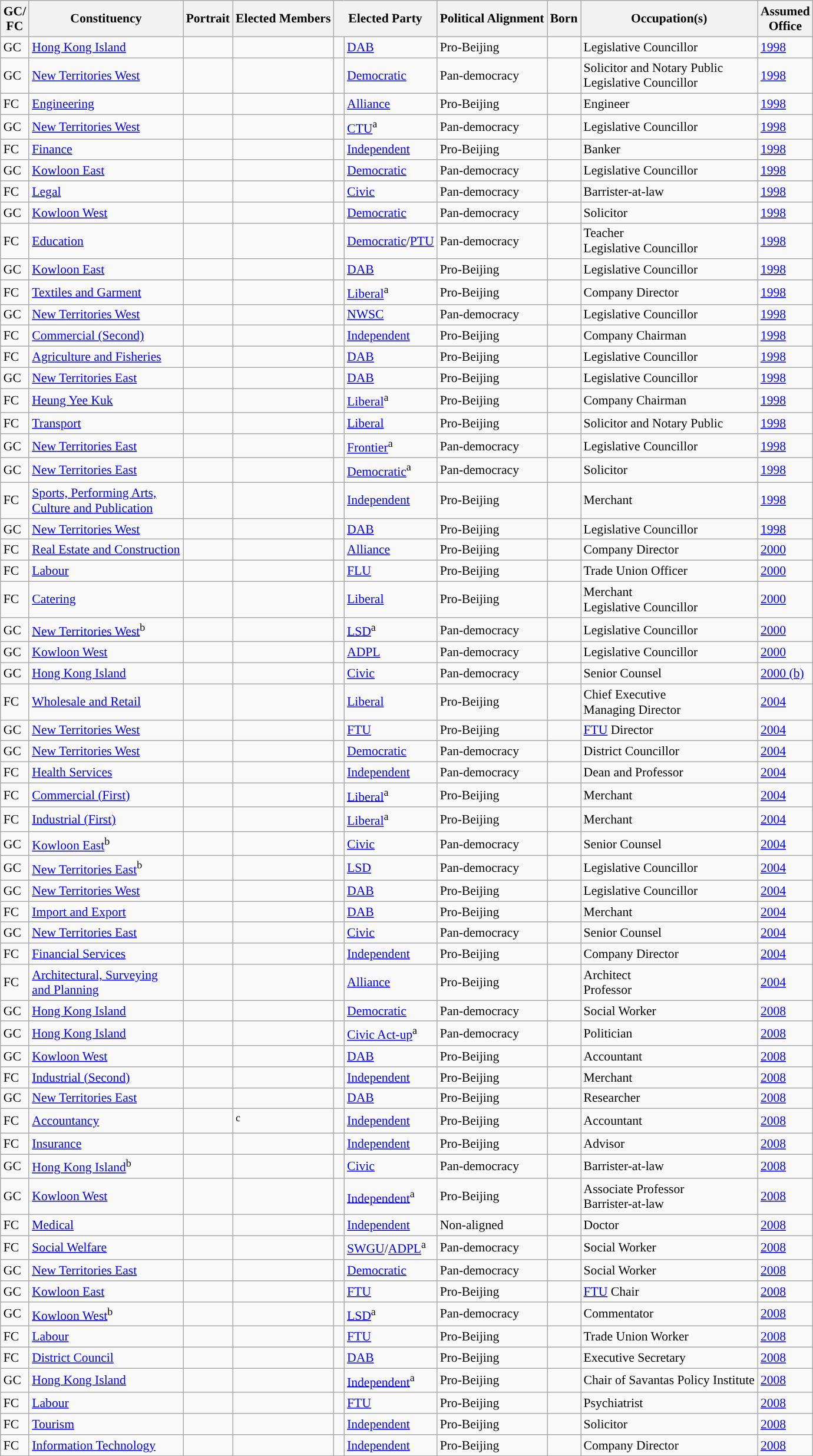<table class="wikitable sortable" style="font-size:90%;">
<tr>
<th>GC/<br>FC</th>
<th>Constituency</th>
<th>Portrait</th>
<th>Elected Members</th>
<th colspan=2>Elected Party</th>
<th>Political Alignment</th>
<th>Born</th>
<th>Occupation(s)</th>
<th>Assumed<br>Office</th>
</tr>
<tr>
<td>GC</td>
<td><a href='#'>Hong Kong Island</a></td>
<td></td>
<td></td>
<td width=5px></td>
<td><a href='#'>DAB</a></td>
<td>Pro-Beijing</td>
<td></td>
<td>Legislative Councillor</td>
<td><a href='#'>1998</a></td>
</tr>
<tr>
<td>GC</td>
<td><a href='#'>New Territories West</a></td>
<td></td>
<td></td>
<td style="color:inherit;background:"></td>
<td><a href='#'>Democratic</a></td>
<td>Pan-democracy</td>
<td></td>
<td>Solicitor and Notary Public<br>Legislative Councillor</td>
<td><a href='#'>1998</a></td>
</tr>
<tr>
<td>FC</td>
<td><a href='#'>Engineering</a></td>
<td></td>
<td></td>
<td style="color:inherit;background:"></td>
<td><a href='#'>Alliance</a></td>
<td>Pro-Beijing</td>
<td></td>
<td>Engineer</td>
<td><a href='#'>1998</a></td>
</tr>
<tr>
<td>GC</td>
<td><a href='#'>New Territories West</a></td>
<td></td>
<td></td>
<td style="color:inherit;background:"></td>
<td><a href='#'>CTU</a><sup>a</sup></td>
<td>Pan-democracy</td>
<td></td>
<td>Legislative Councillor</td>
<td><a href='#'>1998</a></td>
</tr>
<tr>
<td>FC</td>
<td><a href='#'>Finance</a></td>
<td></td>
<td></td>
<td style="color:inherit;background:"></td>
<td><a href='#'>Independent</a></td>
<td>Pro-Beijing</td>
<td></td>
<td>Banker</td>
<td><a href='#'>1998</a></td>
</tr>
<tr>
<td>GC</td>
<td><a href='#'>Kowloon East</a></td>
<td></td>
<td></td>
<td style="color:inherit;background:"></td>
<td><a href='#'>Democratic</a></td>
<td>Pan-democracy</td>
<td></td>
<td>Legislative Councillor</td>
<td><a href='#'>1998</a></td>
</tr>
<tr>
<td>FC</td>
<td><a href='#'>Legal</a></td>
<td></td>
<td></td>
<td style="color:inherit;background:"></td>
<td><a href='#'>Civic</a></td>
<td>Pan-democracy</td>
<td></td>
<td>Barrister-at-law</td>
<td><a href='#'>1998</a></td>
</tr>
<tr>
<td>GC</td>
<td><a href='#'>Kowloon West</a></td>
<td></td>
<td></td>
<td style="color:inherit;background:"></td>
<td><a href='#'>Democratic</a></td>
<td>Pan-democracy</td>
<td></td>
<td>Solicitor</td>
<td><a href='#'>1998</a></td>
</tr>
<tr>
<td>FC</td>
<td><a href='#'>Education</a></td>
<td></td>
<td></td>
<td style="color:inherit;background:"></td>
<td><a href='#'>Democratic</a>/<a href='#'>PTU</a></td>
<td>Pan-democracy</td>
<td></td>
<td>Teacher<br>Legislative Councillor</td>
<td><a href='#'>1998</a></td>
</tr>
<tr>
<td>GC</td>
<td><a href='#'>Kowloon East</a></td>
<td></td>
<td></td>
<td style="color:inherit;background:"></td>
<td><a href='#'>DAB</a></td>
<td>Pro-Beijing</td>
<td></td>
<td>Legislative Councillor</td>
<td><a href='#'>1998</a></td>
</tr>
<tr>
<td>FC</td>
<td><a href='#'>Textiles and Garment</a></td>
<td></td>
<td></td>
<td style="color:inherit;background:"></td>
<td><a href='#'>Liberal</a><sup>a</sup></td>
<td>Pro-Beijing</td>
<td></td>
<td>Company Director</td>
<td><a href='#'>1998</a></td>
</tr>
<tr>
<td>GC</td>
<td><a href='#'>New Territories West</a></td>
<td></td>
<td></td>
<td style="color:inherit;background:"></td>
<td><a href='#'>NWSC</a></td>
<td>Pan-democracy</td>
<td></td>
<td>Legislative Councillor</td>
<td><a href='#'>1998</a></td>
</tr>
<tr>
<td>FC</td>
<td><a href='#'>Commercial (Second)</a></td>
<td></td>
<td></td>
<td style="color:inherit;background:"></td>
<td><a href='#'>Independent</a></td>
<td>Pro-Beijing</td>
<td></td>
<td>Company Chairman</td>
<td><a href='#'>1998</a></td>
</tr>
<tr>
<td>FC</td>
<td><a href='#'>Agriculture and Fisheries</a></td>
<td></td>
<td></td>
<td style="color:inherit;background:"></td>
<td><a href='#'>DAB</a></td>
<td>Pro-Beijing</td>
<td></td>
<td>Legislative Councillor</td>
<td><a href='#'>1998</a></td>
</tr>
<tr>
<td>GC</td>
<td><a href='#'>New Territories East</a></td>
<td></td>
<td></td>
<td style="color:inherit;background:"></td>
<td><a href='#'>DAB</a></td>
<td>Pro-Beijing</td>
<td></td>
<td>Legislative Councillor</td>
<td><a href='#'>1998</a></td>
</tr>
<tr>
<td>FC</td>
<td><a href='#'>Heung Yee Kuk</a></td>
<td></td>
<td></td>
<td style="color:inherit;background:"></td>
<td><a href='#'>Liberal</a><sup>a</sup></td>
<td>Pro-Beijing</td>
<td></td>
<td>Company Chairman</td>
<td><a href='#'>1998</a></td>
</tr>
<tr>
<td>FC</td>
<td><a href='#'>Transport</a></td>
<td></td>
<td></td>
<td style="color:inherit;background:"></td>
<td><a href='#'>Liberal</a></td>
<td>Pro-Beijing</td>
<td></td>
<td>Solicitor and Notary Public</td>
<td><a href='#'>1998</a></td>
</tr>
<tr>
<td>GC</td>
<td><a href='#'>New Territories East</a></td>
<td></td>
<td></td>
<td style="color:inherit;background:"></td>
<td><a href='#'>Frontier</a><sup>a</sup></td>
<td>Pan-democracy</td>
<td></td>
<td>Legislative Councillor</td>
<td><a href='#'>1998</a></td>
</tr>
<tr>
<td>GC</td>
<td><a href='#'>New Territories East</a></td>
<td></td>
<td></td>
<td style="color:inherit;background:"></td>
<td><a href='#'>Democratic</a><sup>a</sup></td>
<td>Pan-democracy</td>
<td></td>
<td>Solicitor</td>
<td><a href='#'>1998</a></td>
</tr>
<tr>
<td>FC</td>
<td><a href='#'>Sports, Performing Arts,<br>Culture and Publication</a></td>
<td></td>
<td></td>
<td style="color:inherit;background:"></td>
<td><a href='#'>Independent</a></td>
<td>Pro-Beijing</td>
<td></td>
<td>Merchant</td>
<td><a href='#'>1998</a></td>
</tr>
<tr>
<td>GC</td>
<td><a href='#'>New Territories West</a></td>
<td></td>
<td></td>
<td style="color:inherit;background:"></td>
<td><a href='#'>DAB</a></td>
<td>Pro-Beijing</td>
<td></td>
<td>Legislative Councillor</td>
<td><a href='#'>1998</a></td>
</tr>
<tr>
<td>FC</td>
<td><a href='#'>Real Estate and Construction</a></td>
<td></td>
<td></td>
<td style="color:inherit;background:"></td>
<td><a href='#'>Alliance</a></td>
<td>Pro-Beijing</td>
<td></td>
<td>Company Director</td>
<td><a href='#'>2000</a></td>
</tr>
<tr>
<td>FC</td>
<td><a href='#'>Labour</a></td>
<td></td>
<td></td>
<td style="color:inherit;background:"></td>
<td><a href='#'>FLU</a></td>
<td>Pro-Beijing</td>
<td></td>
<td>Trade Union Officer</td>
<td><a href='#'>2000</a></td>
</tr>
<tr>
<td>FC</td>
<td><a href='#'>Catering</a></td>
<td></td>
<td></td>
<td style="color:inherit;background:"></td>
<td><a href='#'>Liberal</a></td>
<td>Pro-Beijing</td>
<td></td>
<td>Merchant<br>Legislative Councillor</td>
<td><a href='#'>2000</a></td>
</tr>
<tr>
<td>GC</td>
<td><a href='#'>New Territories West</a><sup>b</sup></td>
<td></td>
<td><em></em></td>
<td style="color:inherit;background:"></td>
<td><a href='#'>LSD</a><sup>a</sup></td>
<td>Pan-democracy</td>
<td></td>
<td>Legislative Councillor</td>
<td><a href='#'>2000</a></td>
</tr>
<tr>
<td>GC</td>
<td><a href='#'>Kowloon West</a></td>
<td></td>
<td></td>
<td style="color:inherit;background:"></td>
<td><a href='#'>ADPL</a></td>
<td>Pan-democracy</td>
<td></td>
<td>Legislative Councillor</td>
<td><a href='#'>2000</a></td>
</tr>
<tr>
<td>GC</td>
<td><a href='#'>Hong Kong Island</a></td>
<td></td>
<td></td>
<td style="color:inherit;background:"></td>
<td><a href='#'>Civic</a></td>
<td>Pan-democracy</td>
<td></td>
<td>Senior Counsel</td>
<td><a href='#'>2000 (b)</a></td>
</tr>
<tr>
<td>FC</td>
<td><a href='#'>Wholesale and Retail</a></td>
<td></td>
<td></td>
<td style="color:inherit;background:"></td>
<td><a href='#'>Liberal</a></td>
<td>Pro-Beijing</td>
<td></td>
<td>Chief Executive<br>Managing Director</td>
<td><a href='#'>2004</a></td>
</tr>
<tr>
<td>GC</td>
<td><a href='#'>New Territories West</a></td>
<td></td>
<td></td>
<td style="color:inherit;background:"></td>
<td><a href='#'>FTU</a></td>
<td>Pro-Beijing</td>
<td></td>
<td><a href='#'>FTU</a> Director</td>
<td><a href='#'>2004</a></td>
</tr>
<tr>
<td>GC</td>
<td><a href='#'>New Territories West</a></td>
<td></td>
<td></td>
<td style="color:inherit;background:"></td>
<td><a href='#'>Democratic</a></td>
<td>Pan-democracy</td>
<td></td>
<td>District Councillor</td>
<td><a href='#'>2004</a></td>
</tr>
<tr>
<td>FC</td>
<td><a href='#'>Health Services</a></td>
<td></td>
<td></td>
<td style="color:inherit;background:"></td>
<td><a href='#'>Independent</a></td>
<td>Pan-democracy</td>
<td></td>
<td>Dean and Professor</td>
<td><a href='#'>2004</a></td>
</tr>
<tr>
<td>FC</td>
<td><a href='#'>Commercial (First)</a></td>
<td></td>
<td></td>
<td style="color:inherit;background:"></td>
<td><a href='#'>Liberal</a><sup>a</sup></td>
<td>Pro-Beijing</td>
<td></td>
<td>Merchant</td>
<td><a href='#'>2004</a></td>
</tr>
<tr>
<td>FC</td>
<td><a href='#'>Industrial (First)</a></td>
<td></td>
<td></td>
<td style="color:inherit;background:"></td>
<td><a href='#'>Liberal</a><sup>a</sup></td>
<td>Pro-Beijing</td>
<td></td>
<td>Merchant</td>
<td><a href='#'>2004</a></td>
</tr>
<tr>
<td>GC</td>
<td><a href='#'>Kowloon East</a><sup>b</sup></td>
<td></td>
<td><em></em></td>
<td style="color:inherit;background:"></td>
<td><a href='#'>Civic</a></td>
<td>Pan-democracy</td>
<td></td>
<td>Senior Counsel</td>
<td><a href='#'>2004</a></td>
</tr>
<tr>
<td>GC</td>
<td><a href='#'>New Territories East</a><sup>b</sup></td>
<td></td>
<td><em></em></td>
<td style="color:inherit;background:"></td>
<td><a href='#'>LSD</a></td>
<td>Pan-democracy</td>
<td></td>
<td>Legislative Councillor</td>
<td><a href='#'>2004</a></td>
</tr>
<tr>
<td>GC</td>
<td><a href='#'>New Territories West</a></td>
<td></td>
<td></td>
<td style="color:inherit;background:"></td>
<td><a href='#'>DAB</a></td>
<td>Pro-Beijing</td>
<td></td>
<td>Legislative Councillor</td>
<td><a href='#'>2004</a></td>
</tr>
<tr>
<td>FC</td>
<td><a href='#'>Import and Export</a></td>
<td></td>
<td></td>
<td style="color:inherit;background:"></td>
<td><a href='#'>DAB</a></td>
<td>Pro-Beijing</td>
<td></td>
<td>Merchant</td>
<td><a href='#'>2004</a></td>
</tr>
<tr>
<td>GC</td>
<td><a href='#'>New Territories East</a></td>
<td></td>
<td></td>
<td style="color:inherit;background:"></td>
<td><a href='#'>Civic</a></td>
<td>Pan-democracy</td>
<td></td>
<td>Senior Counsel</td>
<td><a href='#'>2004</a></td>
</tr>
<tr>
<td>FC</td>
<td><a href='#'>Financial Services</a></td>
<td></td>
<td></td>
<td style="color:inherit;background:"></td>
<td><a href='#'>Independent</a></td>
<td>Pro-Beijing</td>
<td></td>
<td>Company Director</td>
<td><a href='#'>2004</a></td>
</tr>
<tr>
<td>FC</td>
<td><a href='#'>Architectural, Surveying<br>and Planning</a></td>
<td></td>
<td></td>
<td style="color:inherit;background:"></td>
<td><a href='#'>Alliance</a></td>
<td>Pro-Beijing</td>
<td></td>
<td>Architect<br>Professor</td>
<td><a href='#'>2004</a></td>
</tr>
<tr>
<td>GC</td>
<td><a href='#'>Hong Kong Island</a></td>
<td></td>
<td></td>
<td style="color:inherit;background:"></td>
<td><a href='#'>Democratic</a></td>
<td>Pan-democracy</td>
<td></td>
<td>Social Worker</td>
<td><a href='#'>2008</a></td>
</tr>
<tr>
<td>GC</td>
<td><a href='#'>Hong Kong Island</a></td>
<td></td>
<td></td>
<td style="color:inherit;background:"></td>
<td><a href='#'>Civic Act-up</a><sup>a</sup></td>
<td>Pan-democracy</td>
<td></td>
<td>Politician</td>
<td><a href='#'>2008</a></td>
</tr>
<tr>
<td>GC</td>
<td><a href='#'>Kowloon West</a></td>
<td></td>
<td></td>
<td style="color:inherit;background:"></td>
<td><a href='#'>DAB</a></td>
<td>Pro-Beijing</td>
<td></td>
<td>Accountant</td>
<td><a href='#'>2008</a></td>
</tr>
<tr>
<td>FC</td>
<td><a href='#'>Industrial (Second)</a></td>
<td></td>
<td></td>
<td style="color:inherit;background:"></td>
<td><a href='#'>Independent</a></td>
<td>Pro-Beijing</td>
<td></td>
<td>Merchant</td>
<td><a href='#'>2008</a></td>
</tr>
<tr>
<td>GC</td>
<td><a href='#'>New Territories East</a></td>
<td></td>
<td></td>
<td style="color:inherit;background:"></td>
<td><a href='#'>DAB</a></td>
<td>Pro-Beijing</td>
<td></td>
<td>Researcher</td>
<td><a href='#'>2008</a></td>
</tr>
<tr>
<td>FC</td>
<td><a href='#'>Accountancy</a></td>
<td></td>
<td><em></em><sup>c</sup></td>
<td style="color:inherit;background:"></td>
<td><a href='#'>Independent</a></td>
<td>Pro-Beijing</td>
<td></td>
<td>Accountant</td>
<td><a href='#'>2008</a></td>
</tr>
<tr>
<td>FC</td>
<td><a href='#'>Insurance</a></td>
<td></td>
<td></td>
<td style="color:inherit;background:"></td>
<td><a href='#'>Independent</a></td>
<td>Pro-Beijing</td>
<td></td>
<td>Advisor</td>
<td><a href='#'>2008</a></td>
</tr>
<tr>
<td>GC</td>
<td><a href='#'>Hong Kong Island</a><sup>b</sup></td>
<td></td>
<td><em></em></td>
<td width=5px></td>
<td><a href='#'>Civic</a></td>
<td>Pan-democracy</td>
<td></td>
<td>Barrister-at-law</td>
<td><a href='#'>2008</a></td>
</tr>
<tr>
<td>GC</td>
<td><a href='#'>Kowloon West</a></td>
<td></td>
<td></td>
<td style="color:inherit;background:"></td>
<td><a href='#'>Independent</a><sup>a</sup></td>
<td>Pro-Beijing</td>
<td></td>
<td>Associate Professor<br>Barrister-at-law</td>
<td><a href='#'>2008</a></td>
</tr>
<tr>
<td>FC</td>
<td><a href='#'>Medical</a></td>
<td></td>
<td></td>
<td style="color:inherit;background:"></td>
<td><a href='#'>Independent</a></td>
<td>Non-aligned</td>
<td></td>
<td>Doctor</td>
<td><a href='#'>2008</a></td>
</tr>
<tr>
<td>FC</td>
<td><a href='#'>Social Welfare</a></td>
<td></td>
<td></td>
<td style="color:inherit;background:"></td>
<td><a href='#'>SWGU</a>/<a href='#'>ADPL</a><sup>a</sup></td>
<td>Pan-democracy</td>
<td></td>
<td>Social Worker</td>
<td><a href='#'>2008</a></td>
</tr>
<tr>
<td>GC</td>
<td><a href='#'>New Territories East</a></td>
<td></td>
<td></td>
<td style="color:inherit;background:"></td>
<td><a href='#'>Democratic</a></td>
<td>Pan-democracy</td>
<td></td>
<td>Social Worker</td>
<td><a href='#'>2008</a></td>
</tr>
<tr>
<td>GC</td>
<td><a href='#'>Kowloon East</a></td>
<td></td>
<td></td>
<td style="color:inherit;background:"></td>
<td><a href='#'>FTU</a></td>
<td>Pro-Beijing</td>
<td></td>
<td><a href='#'>FTU</a> Chair</td>
<td><a href='#'>2008</a></td>
</tr>
<tr>
<td>GC</td>
<td><a href='#'>Kowloon West</a><sup>b</sup></td>
<td></td>
<td><em></em></td>
<td style="color:inherit;background:"></td>
<td><a href='#'>LSD</a><sup>a</sup></td>
<td>Pan-democracy</td>
<td></td>
<td>Commentator</td>
<td><a href='#'>2008</a></td>
</tr>
<tr>
<td>FC</td>
<td><a href='#'>Labour</a></td>
<td></td>
<td></td>
<td style="color:inherit;background:"></td>
<td><a href='#'>FTU</a></td>
<td>Pro-Beijing</td>
<td></td>
<td>Trade Union Worker</td>
<td><a href='#'>2008</a></td>
</tr>
<tr>
<td>FC</td>
<td><a href='#'>District Council</a></td>
<td></td>
<td></td>
<td style="color:inherit;background:"></td>
<td><a href='#'>DAB</a></td>
<td>Pro-Beijing</td>
<td></td>
<td>Executive Secretary</td>
<td><a href='#'>2008</a></td>
</tr>
<tr>
<td>GC</td>
<td><a href='#'>Hong Kong Island</a></td>
<td></td>
<td></td>
<td style="color:inherit;background:"></td>
<td><a href='#'>Independent</a><sup>a</sup></td>
<td>Pro-Beijing</td>
<td></td>
<td>Chair of Savantas Policy Institute</td>
<td><a href='#'>2008</a></td>
</tr>
<tr>
<td>FC</td>
<td><a href='#'>Labour</a></td>
<td></td>
<td></td>
<td style="color:inherit;background:"></td>
<td><a href='#'>FTU</a></td>
<td>Pro-Beijing</td>
<td></td>
<td>Psychiatrist</td>
<td><a href='#'>2008</a></td>
</tr>
<tr>
<td>FC</td>
<td><a href='#'>Tourism</a></td>
<td></td>
<td></td>
<td style="color:inherit;background:"></td>
<td><a href='#'>Independent</a></td>
<td>Pro-Beijing</td>
<td></td>
<td>Solicitor</td>
<td><a href='#'>2008</a></td>
</tr>
<tr>
<td>FC</td>
<td><a href='#'>Information Technology</a></td>
<td></td>
<td></td>
<td style="color:inherit;background:"></td>
<td><a href='#'>Independent</a></td>
<td>Pro-Beijing</td>
<td></td>
<td>Company Director</td>
<td><a href='#'>2008</a></td>
</tr>
<tr>
</tr>
</table>
